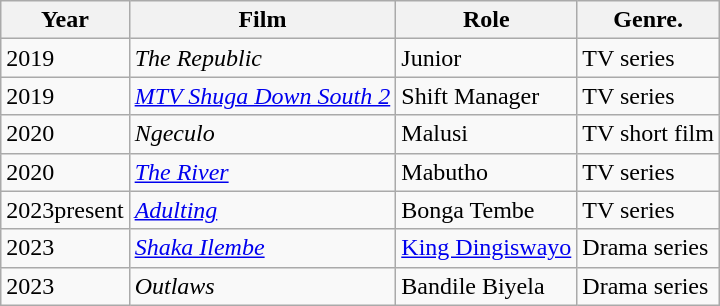<table class="wikitable">
<tr>
<th>Year</th>
<th>Film</th>
<th>Role</th>
<th>Genre.</th>
</tr>
<tr>
<td>2019</td>
<td><em>The Republic</em></td>
<td>Junior</td>
<td>TV series</td>
</tr>
<tr>
<td>2019</td>
<td><em><a href='#'>MTV Shuga Down South 2</a></em></td>
<td>Shift Manager</td>
<td>TV series</td>
</tr>
<tr>
<td>2020</td>
<td><em> Ngeculo</em></td>
<td>Malusi</td>
<td>TV short film</td>
</tr>
<tr>
<td>2020</td>
<td><em><a href='#'>The River</a></em></td>
<td>Mabutho</td>
<td>TV series</td>
</tr>
<tr>
<td>2023present</td>
<td><em><a href='#'>Adulting</a></em></td>
<td>Bonga Tembe</td>
<td>TV series</td>
</tr>
<tr>
<td>2023</td>
<td><em><a href='#'>Shaka Ilembe</a></em></td>
<td><a href='#'>King Dingiswayo</a></td>
<td>Drama series</td>
</tr>
<tr>
<td>2023</td>
<td><em>Outlaws</em></td>
<td>Bandile Biyela</td>
<td>Drama series</td>
</tr>
</table>
